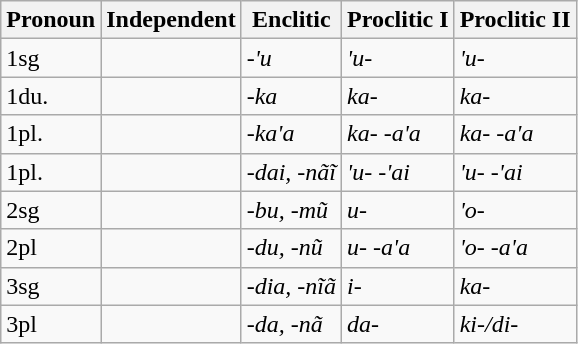<table class="wikitable">
<tr>
<th>Pronoun</th>
<th>Independent</th>
<th>Enclitic</th>
<th>Proclitic I</th>
<th>Proclitic II</th>
</tr>
<tr>
<td>1sg</td>
<td></td>
<td><em>-'u</em></td>
<td><em>'u-</em></td>
<td><em>'u-</em></td>
</tr>
<tr>
<td>1du.</td>
<td></td>
<td><em>-ka</em></td>
<td><em>ka-</em></td>
<td><em>ka-</em></td>
</tr>
<tr>
<td>1pl.</td>
<td></td>
<td><em>-ka'a</em></td>
<td><em>ka- -a'a</em></td>
<td><em>ka- -a'a</em></td>
</tr>
<tr>
<td>1pl.</td>
<td></td>
<td><em>-dai, -nãĩ</em></td>
<td><em>'u- -'ai</em></td>
<td><em>'u- -'ai</em></td>
</tr>
<tr>
<td>2sg</td>
<td></td>
<td><em>-bu, -mũ</em></td>
<td><em>u-</em></td>
<td><em>'o-</em></td>
</tr>
<tr>
<td>2pl</td>
<td></td>
<td><em>-du, -nũ</em></td>
<td><em>u- -a'a</em></td>
<td><em>'o- -a'a</em></td>
</tr>
<tr>
<td>3sg</td>
<td></td>
<td><em>-dia, -nĩã</em></td>
<td><em>i-</em></td>
<td><em>ka-</em></td>
</tr>
<tr>
<td>3pl</td>
<td></td>
<td><em>-da, -nã</em></td>
<td><em>da-</em></td>
<td><em>ki-/di-</em></td>
</tr>
</table>
